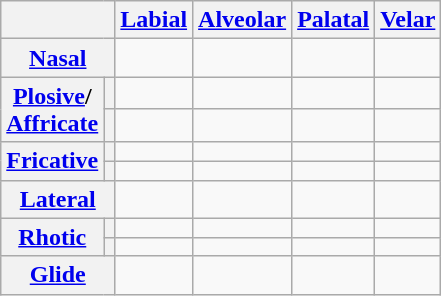<table class="wikitable" style="text-align:center;">
<tr>
<th colspan="2"></th>
<th><a href='#'>Labial</a></th>
<th><a href='#'>Alveolar</a></th>
<th><a href='#'>Palatal</a></th>
<th><a href='#'>Velar</a></th>
</tr>
<tr>
<th colspan="2"><a href='#'>Nasal</a></th>
<td> </td>
<td> </td>
<td> </td>
<td></td>
</tr>
<tr>
<th rowspan="2"><a href='#'>Plosive</a>/<br><a href='#'>Affricate</a></th>
<th></th>
<td> </td>
<td> </td>
<td> </td>
<td> </td>
</tr>
<tr>
<th></th>
<td> </td>
<td> </td>
<td> </td>
<td> </td>
</tr>
<tr>
<th rowspan="2"><a href='#'>Fricative</a></th>
<th></th>
<td></td>
<td> </td>
<td> </td>
<td></td>
</tr>
<tr>
<th></th>
<td></td>
<td> </td>
<td> </td>
<td></td>
</tr>
<tr>
<th colspan="2"><a href='#'>Lateral</a></th>
<td></td>
<td> </td>
<td></td>
<td></td>
</tr>
<tr>
<th rowspan="2"><a href='#'>Rhotic</a></th>
<th></th>
<td></td>
<td> </td>
<td></td>
<td></td>
</tr>
<tr>
<th></th>
<td></td>
<td> </td>
<td></td>
<td></td>
</tr>
<tr>
<th colspan="2"><a href='#'>Glide</a></th>
<td></td>
<td></td>
<td> </td>
<td> </td>
</tr>
</table>
